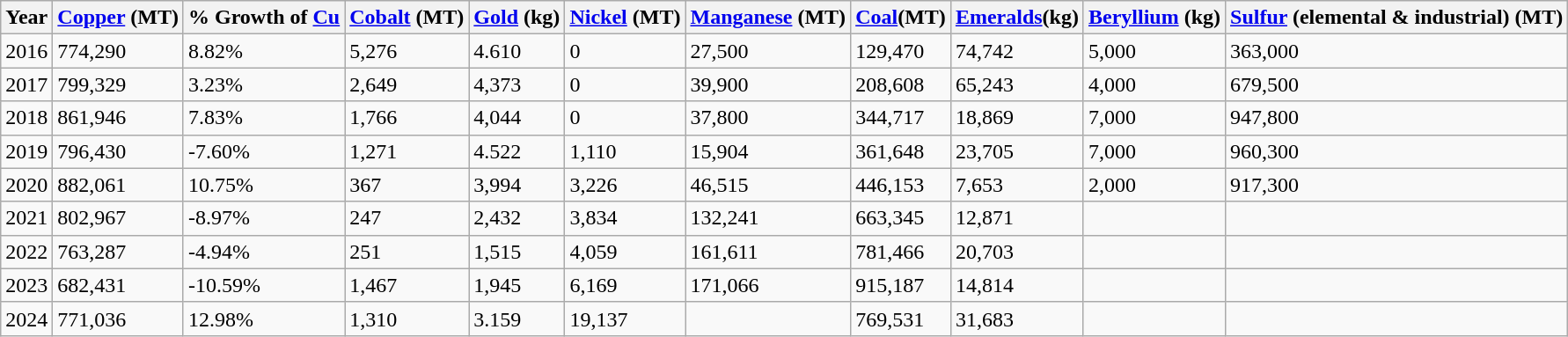<table class="wikitable sortable">
<tr>
<th>Year</th>
<th><a href='#'>Copper</a> (MT)</th>
<th>% Growth of <a href='#'>Cu</a></th>
<th><a href='#'>Cobalt</a> (MT)</th>
<th><a href='#'>Gold</a> (kg)</th>
<th><a href='#'>Nickel</a> (MT)</th>
<th><a href='#'>Manganese</a> (MT)</th>
<th><a href='#'>Coal</a>(MT)</th>
<th><a href='#'>Emeralds</a>(kg)</th>
<th><a href='#'>Beryllium</a> (kg)</th>
<th><a href='#'>Sulfur</a> (elemental & industrial) (MT)</th>
</tr>
<tr>
<td>2016</td>
<td>774,290</td>
<td>8.82%</td>
<td>5,276</td>
<td>4.610</td>
<td>0</td>
<td>27,500</td>
<td>129,470</td>
<td>74,742</td>
<td>5,000</td>
<td>363,000</td>
</tr>
<tr>
<td>2017</td>
<td>799,329</td>
<td>3.23%</td>
<td>2,649</td>
<td>4,373</td>
<td>0</td>
<td>39,900</td>
<td>208,608</td>
<td>65,243</td>
<td>4,000</td>
<td>679,500</td>
</tr>
<tr>
<td>2018</td>
<td>861,946</td>
<td>7.83%</td>
<td>1,766</td>
<td>4,044</td>
<td>0</td>
<td>37,800</td>
<td>344,717</td>
<td>18,869</td>
<td>7,000</td>
<td>947,800</td>
</tr>
<tr>
<td>2019</td>
<td>796,430</td>
<td>-7.60%</td>
<td>1,271</td>
<td>4.522</td>
<td>1,110</td>
<td>15,904</td>
<td>361,648</td>
<td>23,705</td>
<td>7,000</td>
<td>960,300</td>
</tr>
<tr>
<td>2020</td>
<td>882,061</td>
<td>10.75%</td>
<td>   367</td>
<td>3,994</td>
<td>3,226</td>
<td>46,515</td>
<td>446,153</td>
<td>7,653</td>
<td>2,000</td>
<td>917,300</td>
</tr>
<tr>
<td>2021</td>
<td>802,967</td>
<td>-8.97%</td>
<td>   247</td>
<td>2,432</td>
<td>3,834</td>
<td>132,241</td>
<td>663,345</td>
<td>12,871</td>
<td></td>
<td></td>
</tr>
<tr>
<td>2022</td>
<td>763,287</td>
<td>-4.94%</td>
<td>   251</td>
<td>1,515</td>
<td>4,059</td>
<td>161,611</td>
<td>781,466</td>
<td>20,703</td>
<td></td>
<td></td>
</tr>
<tr>
<td>2023</td>
<td>682,431</td>
<td>-10.59%</td>
<td> 1,467</td>
<td> 1,945</td>
<td>6,169</td>
<td>171,066</td>
<td>915,187</td>
<td>14,814</td>
<td></td>
<td></td>
</tr>
<tr>
<td>2024</td>
<td>771,036</td>
<td>12.98%</td>
<td>1,310</td>
<td>3.159</td>
<td>19,137</td>
<td></td>
<td>769,531</td>
<td>31,683</td>
<td></td>
<td></td>
</tr>
</table>
